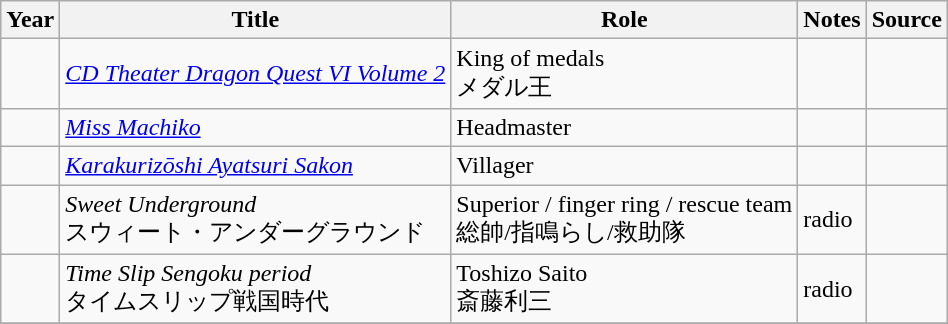<table class="wikitable sortable plainrowheaders">
<tr>
<th>Year</th>
<th>Title</th>
<th>Role</th>
<th class="unsortable">Notes</th>
<th class="unsortable">Source</th>
</tr>
<tr>
<td></td>
<td><em><a href='#'>CD Theater Dragon Quest VI Volume 2</a></em></td>
<td>King of medals<br>メダル王</td>
<td></td>
<td></td>
</tr>
<tr>
<td></td>
<td><em><a href='#'>Miss Machiko</a></em></td>
<td>Headmaster</td>
<td></td>
<td></td>
</tr>
<tr>
<td></td>
<td><em><a href='#'>Karakurizōshi Ayatsuri Sakon</a></em> </td>
<td>Villager</td>
<td></td>
<td></td>
</tr>
<tr>
<td></td>
<td><em>Sweet Underground</em><br>スウィート・アンダーグラウンド</td>
<td>Superior / finger ring / rescue team<br>総帥/指鳴らし/救助隊</td>
<td>radio</td>
<td></td>
</tr>
<tr>
<td></td>
<td><em>Time Slip Sengoku period</em><br>タイムスリップ戦国時代</td>
<td>Toshizo Saito<br>斎藤利三</td>
<td>radio</td>
<td></td>
</tr>
<tr>
</tr>
</table>
